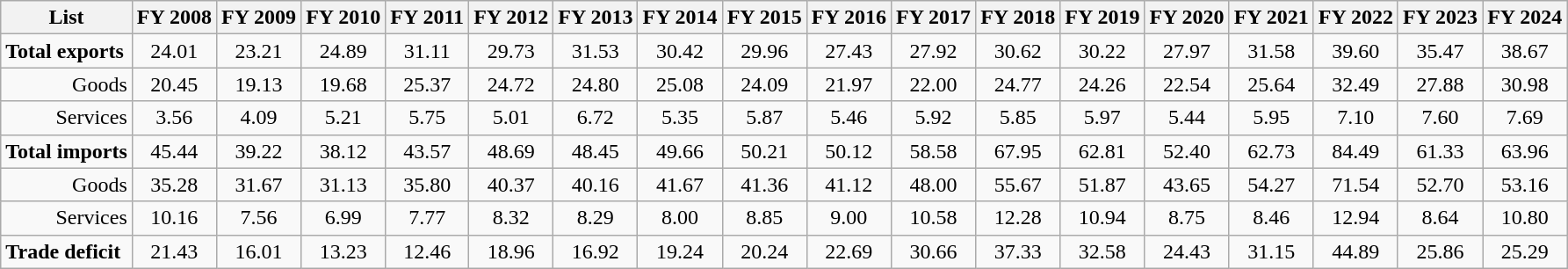<table class="wikitable">
<tr>
<th>List</th>
<th>FY 2008</th>
<th>FY 2009</th>
<th>FY 2010</th>
<th>FY 2011</th>
<th>FY 2012</th>
<th>FY 2013</th>
<th>FY 2014</th>
<th>FY 2015</th>
<th>FY 2016</th>
<th>FY 2017</th>
<th>FY 2018</th>
<th>FY 2019</th>
<th>FY 2020</th>
<th>FY 2021</th>
<th>FY 2022</th>
<th>FY 2023</th>
<th>FY 2024</th>
</tr>
<tr>
<td style="text-align:left"><strong>Total exports</strong></td>
<td style="text-align:center"> 24.01</td>
<td style="text-align:center"> 23.21</td>
<td style="text-align:center"> 24.89</td>
<td style="text-align:center"> 31.11</td>
<td style="text-align:center"> 29.73</td>
<td style="text-align:center"> 31.53</td>
<td style="text-align:center"> 30.42</td>
<td style="text-align:center"> 29.96</td>
<td style="text-align:center"> 27.43</td>
<td style="text-align:center"> 27.92</td>
<td style="text-align:center"> 30.62</td>
<td style="text-align:center"> 30.22</td>
<td style="text-align:center"> 27.97</td>
<td style="text-align:center"> 31.58</td>
<td style="text-align:center"> 39.60</td>
<td style="text-align:center"> 35.47</td>
<td style="text-align:center">38.67</td>
</tr>
<tr>
<td style="text-align:right">Goods</td>
<td style="text-align:center"> 20.45</td>
<td style="text-align:center"> 19.13</td>
<td style="text-align:center"> 19.68</td>
<td style="text-align:center"> 25.37</td>
<td style="text-align:center"> 24.72</td>
<td style="text-align:center"> 24.80</td>
<td style="text-align:center"> 25.08</td>
<td style="text-align:center"> 24.09</td>
<td style="text-align:center"> 21.97</td>
<td style="text-align:center"> 22.00</td>
<td style="text-align:center"> 24.77</td>
<td style="text-align:center"> 24.26</td>
<td style="text-align:center"> 22.54</td>
<td style="text-align:center"> 25.64</td>
<td style="text-align:center"> 32.49</td>
<td style="text-align:center"> 27.88</td>
<td style="text-align:center">30.98</td>
</tr>
<tr>
<td style="text-align:right">Services</td>
<td style="text-align:center"> 3.56</td>
<td style="text-align:center"> 4.09</td>
<td style="text-align:center"> 5.21</td>
<td style="text-align:center"> 5.75</td>
<td style="text-align:center"> 5.01</td>
<td style="text-align:center"> 6.72</td>
<td style="text-align:center"> 5.35</td>
<td style="text-align:center"> 5.87</td>
<td style="text-align:center"> 5.46</td>
<td style="text-align:center"> 5.92</td>
<td style="text-align:center"> 5.85</td>
<td style="text-align:center"> 5.97</td>
<td style="text-align:center"> 5.44</td>
<td style="text-align:center"> 5.95</td>
<td style="text-align:center"> 7.10</td>
<td style="text-align:center"> 7.60</td>
<td style="text-align:center">7.69</td>
</tr>
<tr>
<td style="text-align:left"><strong>Total imports</strong></td>
<td style="text-align:center"> 45.44</td>
<td style="text-align:center"> 39.22</td>
<td style="text-align:center"> 38.12</td>
<td style="text-align:center"> 43.57</td>
<td style="text-align:center"> 48.69</td>
<td style="text-align:center"> 48.45</td>
<td style="text-align:center"> 49.66</td>
<td style="text-align:center"> 50.21</td>
<td style="text-align:center"> 50.12</td>
<td style="text-align:center"> 58.58</td>
<td style="text-align:center"> 67.95</td>
<td style="text-align:center"> 62.81</td>
<td style="text-align:center"> 52.40</td>
<td style="text-align:center"> 62.73</td>
<td style="text-align:center"> 84.49</td>
<td style="text-align:center"> 61.33</td>
<td style="text-align:center">63.96</td>
</tr>
<tr>
<td style="text-align:right">Goods</td>
<td style="text-align:center"> 35.28</td>
<td style="text-align:center"> 31.67</td>
<td style="text-align:center"> 31.13</td>
<td style="text-align:center"> 35.80</td>
<td style="text-align:center"> 40.37</td>
<td style="text-align:center"> 40.16</td>
<td style="text-align:center"> 41.67</td>
<td style="text-align:center"> 41.36</td>
<td style="text-align:center"> 41.12</td>
<td style="text-align:center"> 48.00</td>
<td style="text-align:center"> 55.67</td>
<td style="text-align:center"> 51.87</td>
<td style="text-align:center"> 43.65</td>
<td style="text-align:center"> 54.27</td>
<td style="text-align:center"> 71.54</td>
<td style="text-align:center"> 52.70</td>
<td style="text-align:center">53.16</td>
</tr>
<tr>
<td style="text-align:right">Services</td>
<td style="text-align:center"> 10.16</td>
<td style="text-align:center"> 7.56</td>
<td style="text-align:center"> 6.99</td>
<td style="text-align:center"> 7.77</td>
<td style="text-align:center"> 8.32</td>
<td style="text-align:center"> 8.29</td>
<td style="text-align:center"> 8.00</td>
<td style="text-align:center"> 8.85</td>
<td style="text-align:center"> 9.00</td>
<td style="text-align:center"> 10.58</td>
<td style="text-align:center"> 12.28</td>
<td style="text-align:center"> 10.94</td>
<td style="text-align:center"> 8.75</td>
<td style="text-align:center"> 8.46</td>
<td style="text-align:center"> 12.94</td>
<td style="text-align:center"> 8.64</td>
<td style="text-align:center">10.80</td>
</tr>
<tr>
<td style="text-align:left"><strong>Trade deficit</strong></td>
<td style="text-align:center"> 21.43</td>
<td style="text-align:center"> 16.01</td>
<td style="text-align:center"> 13.23</td>
<td style="text-align:center"> 12.46</td>
<td style="text-align:center"> 18.96</td>
<td style="text-align:center"> 16.92</td>
<td style="text-align:center"> 19.24</td>
<td style="text-align:center"> 20.24</td>
<td style="text-align:center"> 22.69</td>
<td style="text-align:center"> 30.66</td>
<td style="text-align:center"> 37.33</td>
<td style="text-align:center"> 32.58</td>
<td style="text-align:center"> 24.43</td>
<td style="text-align:center"> 31.15</td>
<td style="text-align:center"> 44.89</td>
<td style="text-align:center"> 25.86</td>
<td style="text-align:center">25.29</td>
</tr>
</table>
